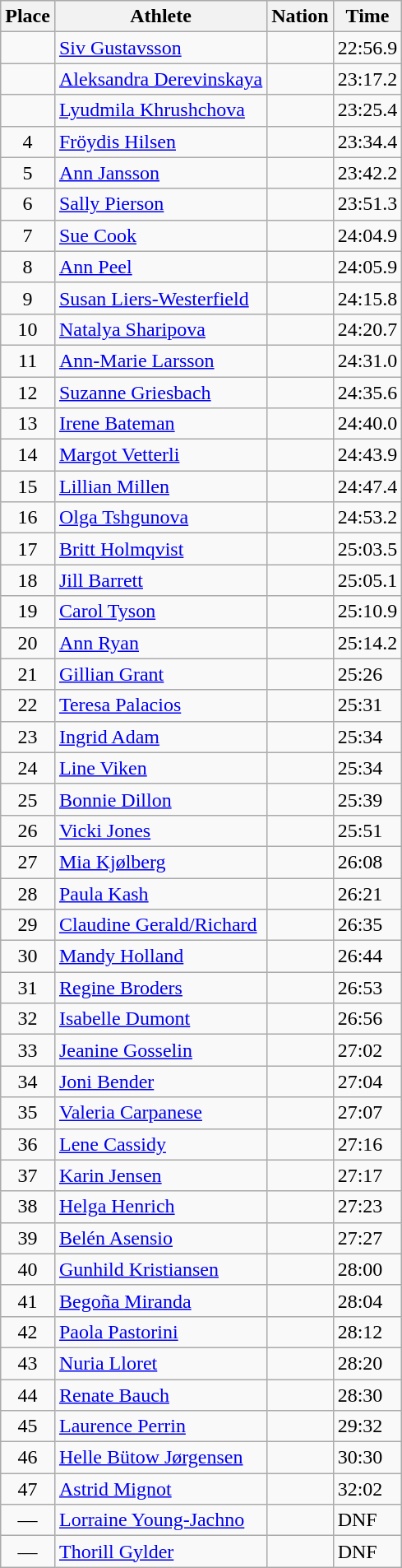<table class=wikitable>
<tr>
<th>Place</th>
<th>Athlete</th>
<th>Nation</th>
<th>Time</th>
</tr>
<tr>
<td align=center></td>
<td><a href='#'>Siv Gustavsson</a></td>
<td></td>
<td>22:56.9</td>
</tr>
<tr>
<td align=center></td>
<td><a href='#'>Aleksandra Derevinskaya</a></td>
<td></td>
<td>23:17.2</td>
</tr>
<tr>
<td align=center></td>
<td><a href='#'>Lyudmila Khrushchova</a></td>
<td></td>
<td>23:25.4</td>
</tr>
<tr>
<td align=center>4</td>
<td><a href='#'>Fröydis Hilsen</a></td>
<td></td>
<td>23:34.4</td>
</tr>
<tr>
<td align=center>5</td>
<td><a href='#'>Ann Jansson</a></td>
<td></td>
<td>23:42.2</td>
</tr>
<tr>
<td align=center>6</td>
<td><a href='#'>Sally Pierson</a></td>
<td></td>
<td>23:51.3</td>
</tr>
<tr>
<td align=center>7</td>
<td><a href='#'>Sue Cook</a></td>
<td></td>
<td>24:04.9</td>
</tr>
<tr>
<td align=center>8</td>
<td><a href='#'>Ann Peel</a></td>
<td></td>
<td>24:05.9</td>
</tr>
<tr>
<td align=center>9</td>
<td><a href='#'>Susan Liers-Westerfield</a></td>
<td></td>
<td>24:15.8</td>
</tr>
<tr>
<td align=center>10</td>
<td><a href='#'>Natalya Sharipova</a></td>
<td></td>
<td>24:20.7</td>
</tr>
<tr>
<td align=center>11</td>
<td><a href='#'>Ann-Marie Larsson</a></td>
<td></td>
<td>24:31.0</td>
</tr>
<tr>
<td align=center>12</td>
<td><a href='#'>Suzanne Griesbach</a></td>
<td></td>
<td>24:35.6</td>
</tr>
<tr>
<td align=center>13</td>
<td><a href='#'>Irene Bateman</a></td>
<td></td>
<td>24:40.0</td>
</tr>
<tr>
<td align=center>14</td>
<td><a href='#'>Margot Vetterli</a></td>
<td></td>
<td>24:43.9</td>
</tr>
<tr>
<td align=center>15</td>
<td><a href='#'>Lillian Millen</a></td>
<td></td>
<td>24:47.4</td>
</tr>
<tr>
<td align=center>16</td>
<td><a href='#'>Olga Tshgunova</a></td>
<td></td>
<td>24:53.2</td>
</tr>
<tr>
<td align=center>17</td>
<td><a href='#'>Britt Holmqvist</a></td>
<td></td>
<td>25:03.5</td>
</tr>
<tr>
<td align=center>18</td>
<td><a href='#'>Jill Barrett</a></td>
<td></td>
<td>25:05.1</td>
</tr>
<tr>
<td align=center>19</td>
<td><a href='#'>Carol Tyson</a></td>
<td></td>
<td>25:10.9</td>
</tr>
<tr>
<td align=center>20</td>
<td><a href='#'>Ann Ryan</a></td>
<td></td>
<td>25:14.2</td>
</tr>
<tr>
<td align=center>21</td>
<td><a href='#'>Gillian Grant</a></td>
<td></td>
<td>25:26</td>
</tr>
<tr>
<td align=center>22</td>
<td><a href='#'>Teresa Palacios</a></td>
<td></td>
<td>25:31</td>
</tr>
<tr>
<td align=center>23</td>
<td><a href='#'>Ingrid Adam</a></td>
<td></td>
<td>25:34</td>
</tr>
<tr>
<td align=center>24</td>
<td><a href='#'>Line Viken</a></td>
<td></td>
<td>25:34</td>
</tr>
<tr>
<td align=center>25</td>
<td><a href='#'>Bonnie Dillon</a></td>
<td></td>
<td>25:39</td>
</tr>
<tr>
<td align=center>26</td>
<td><a href='#'>Vicki Jones</a></td>
<td></td>
<td>25:51</td>
</tr>
<tr>
<td align=center>27</td>
<td><a href='#'>Mia Kjølberg</a></td>
<td></td>
<td>26:08</td>
</tr>
<tr>
<td align=center>28</td>
<td><a href='#'>Paula Kash</a></td>
<td></td>
<td>26:21</td>
</tr>
<tr>
<td align=center>29</td>
<td><a href='#'>Claudine Gerald/Richard</a></td>
<td></td>
<td>26:35</td>
</tr>
<tr>
<td align=center>30</td>
<td><a href='#'>Mandy Holland</a></td>
<td></td>
<td>26:44</td>
</tr>
<tr>
<td align=center>31</td>
<td><a href='#'>Regine Broders</a></td>
<td></td>
<td>26:53</td>
</tr>
<tr>
<td align=center>32</td>
<td><a href='#'>Isabelle Dumont</a></td>
<td></td>
<td>26:56</td>
</tr>
<tr>
<td align=center>33</td>
<td><a href='#'>Jeanine Gosselin</a></td>
<td></td>
<td>27:02</td>
</tr>
<tr>
<td align=center>34</td>
<td><a href='#'>Joni Bender</a></td>
<td></td>
<td>27:04</td>
</tr>
<tr>
<td align=center>35</td>
<td><a href='#'>Valeria Carpanese</a></td>
<td></td>
<td>27:07</td>
</tr>
<tr>
<td align=center>36</td>
<td><a href='#'>Lene Cassidy</a></td>
<td></td>
<td>27:16</td>
</tr>
<tr>
<td align=center>37</td>
<td><a href='#'>Karin Jensen</a></td>
<td></td>
<td>27:17</td>
</tr>
<tr>
<td align=center>38</td>
<td><a href='#'>Helga Henrich</a></td>
<td></td>
<td>27:23</td>
</tr>
<tr>
<td align=center>39</td>
<td><a href='#'>Belén Asensio</a></td>
<td></td>
<td>27:27</td>
</tr>
<tr>
<td align=center>40</td>
<td><a href='#'>Gunhild Kristiansen</a></td>
<td></td>
<td>28:00</td>
</tr>
<tr>
<td align=center>41</td>
<td><a href='#'>Begoña Miranda</a></td>
<td></td>
<td>28:04</td>
</tr>
<tr>
<td align=center>42</td>
<td><a href='#'>Paola Pastorini</a></td>
<td></td>
<td>28:12</td>
</tr>
<tr>
<td align=center>43</td>
<td><a href='#'>Nuria Lloret</a></td>
<td></td>
<td>28:20</td>
</tr>
<tr>
<td align=center>44</td>
<td><a href='#'>Renate Bauch</a></td>
<td></td>
<td>28:30</td>
</tr>
<tr>
<td align=center>45</td>
<td><a href='#'>Laurence Perrin</a></td>
<td></td>
<td>29:32</td>
</tr>
<tr>
<td align=center>46</td>
<td><a href='#'>Helle Bütow Jørgensen</a></td>
<td></td>
<td>30:30</td>
</tr>
<tr>
<td align=center>47</td>
<td><a href='#'>Astrid Mignot</a></td>
<td></td>
<td>32:02</td>
</tr>
<tr>
<td align=center>—</td>
<td><a href='#'>Lorraine Young-Jachno</a></td>
<td></td>
<td>DNF</td>
</tr>
<tr>
<td align=center>—</td>
<td><a href='#'>Thorill Gylder</a></td>
<td></td>
<td>DNF</td>
</tr>
</table>
